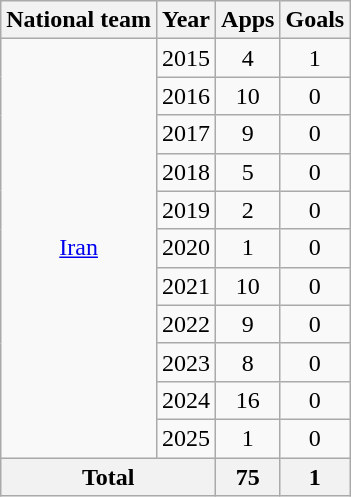<table class="wikitable" style="text-align:center">
<tr>
<th>National team</th>
<th>Year</th>
<th>Apps</th>
<th>Goals</th>
</tr>
<tr>
<td rowspan="11"><a href='#'>Iran</a></td>
<td>2015</td>
<td>4</td>
<td>1</td>
</tr>
<tr>
<td>2016</td>
<td>10</td>
<td>0</td>
</tr>
<tr>
<td>2017</td>
<td>9</td>
<td>0</td>
</tr>
<tr>
<td>2018</td>
<td>5</td>
<td>0</td>
</tr>
<tr>
<td>2019</td>
<td>2</td>
<td>0</td>
</tr>
<tr>
<td>2020</td>
<td>1</td>
<td>0</td>
</tr>
<tr>
<td>2021</td>
<td>10</td>
<td>0</td>
</tr>
<tr>
<td>2022</td>
<td>9</td>
<td>0</td>
</tr>
<tr>
<td>2023</td>
<td>8</td>
<td>0</td>
</tr>
<tr>
<td>2024</td>
<td>16</td>
<td>0</td>
</tr>
<tr>
<td>2025</td>
<td>1</td>
<td>0</td>
</tr>
<tr>
<th colspan="2">Total</th>
<th>75</th>
<th>1</th>
</tr>
</table>
